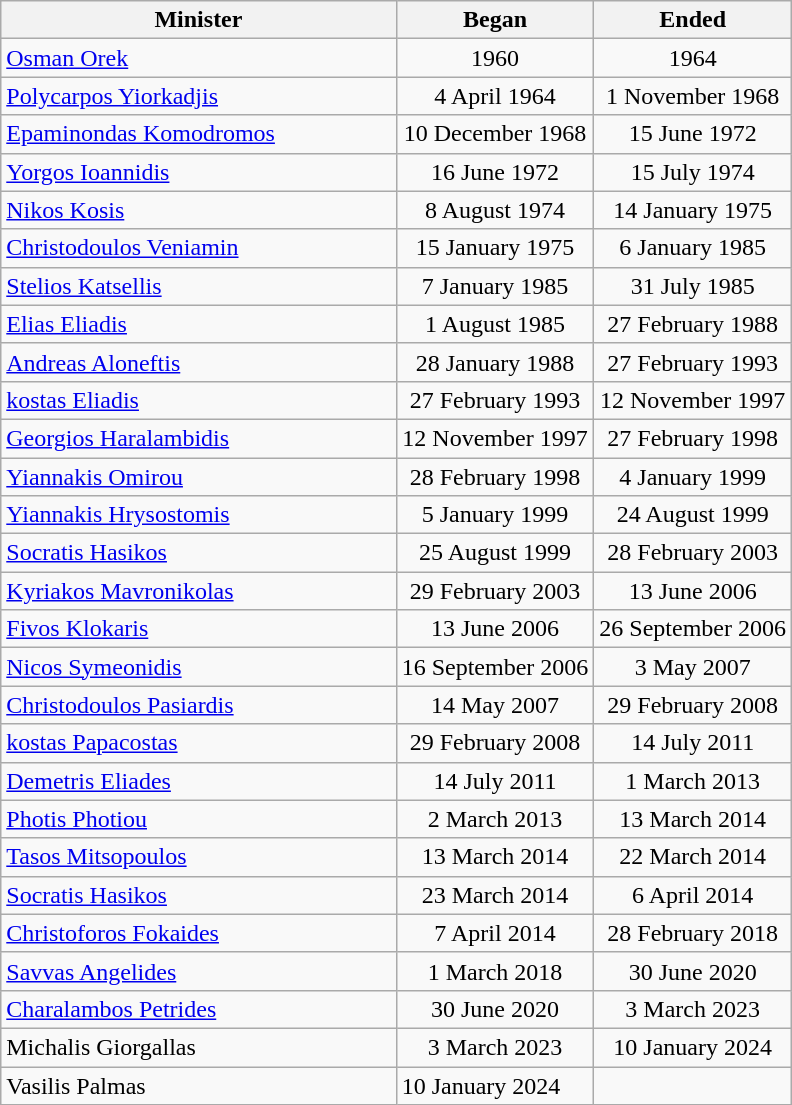<table border="1" class="wikitable">
<tr>
<th width="50%">Minister</th>
<th width="25%">Began</th>
<th width="25%">Ended</th>
</tr>
<tr align=center>
<td align=left><a href='#'>Osman Orek</a></td>
<td>1960</td>
<td>1964</td>
</tr>
<tr align=center>
<td align=left><a href='#'>Polycarpos Yiorkadjis</a></td>
<td>4 April 1964</td>
<td>1 November 1968</td>
</tr>
<tr align=center>
<td align=left><a href='#'>Epaminondas Komodromos</a></td>
<td>10 December 1968</td>
<td>15 June 1972</td>
</tr>
<tr align=center>
<td align=left><a href='#'>Yorgos Ioannidis</a></td>
<td>16 June 1972</td>
<td>15 July 1974</td>
</tr>
<tr align=center>
<td align=left><a href='#'>Nikos Kosis</a></td>
<td>8 August 1974</td>
<td>14 January 1975</td>
</tr>
<tr align=center>
<td align=left><a href='#'>Christodoulos Veniamin</a></td>
<td>15 January 1975</td>
<td>6 January 1985</td>
</tr>
<tr align=center>
<td align=left><a href='#'>Stelios Katsellis</a></td>
<td>7 January 1985</td>
<td>31 July 1985</td>
</tr>
<tr align=center>
<td align=left><a href='#'>Elias Eliadis</a></td>
<td>1 August 1985</td>
<td>27 February 1988</td>
</tr>
<tr align=center>
<td align=left><a href='#'>Andreas Aloneftis</a></td>
<td>28 January 1988</td>
<td>27 February 1993</td>
</tr>
<tr align=center>
<td align=left><a href='#'>kostas Eliadis</a></td>
<td>27 February 1993</td>
<td>12 November 1997</td>
</tr>
<tr align=center>
<td align=left><a href='#'>Georgios Haralambidis</a></td>
<td>12 November 1997</td>
<td>27 February 1998</td>
</tr>
<tr align=center>
<td align=left><a href='#'>Yiannakis Omirou</a></td>
<td>28 February 1998</td>
<td>4 January 1999</td>
</tr>
<tr align=center>
<td align=left><a href='#'>Yiannakis Hrysostomis</a></td>
<td>5 January 1999</td>
<td>24 August 1999</td>
</tr>
<tr align=center>
<td align=left><a href='#'>Socratis Hasikos</a></td>
<td>25 August 1999</td>
<td>28 February 2003</td>
</tr>
<tr align=center>
<td align=left><a href='#'>Kyriakos Mavronikolas</a></td>
<td>29 February 2003</td>
<td>13 June 2006</td>
</tr>
<tr align=center>
<td align=left><a href='#'>Fivos Klokaris</a></td>
<td>13 June 2006</td>
<td>26 September 2006</td>
</tr>
<tr align=center>
<td align=left><a href='#'>Nicos Symeonidis</a></td>
<td>16 September 2006</td>
<td>3 May 2007</td>
</tr>
<tr align=center>
<td align=left><a href='#'>Christodoulos Pasiardis</a></td>
<td>14 May 2007</td>
<td>29 February 2008</td>
</tr>
<tr align=center>
<td align=left><a href='#'>kostas Papacostas</a></td>
<td>29 February 2008</td>
<td>14 July 2011</td>
</tr>
<tr align=center>
<td align=left><a href='#'>Demetris Eliades</a></td>
<td>14 July 2011</td>
<td>1 March 2013</td>
</tr>
<tr align=center>
<td align=left><a href='#'>Photis Photiou</a></td>
<td>2 March 2013</td>
<td>13 March 2014</td>
</tr>
<tr align=center>
<td align=left><a href='#'>Tasos Mitsopoulos</a></td>
<td>13 March 2014</td>
<td>22 March 2014</td>
</tr>
<tr align=center>
<td align=left><a href='#'>Socratis Hasikos</a></td>
<td>23 March 2014</td>
<td>6 April 2014</td>
</tr>
<tr align=center>
<td align=left><a href='#'>Christoforos Fokaides</a></td>
<td>7 April 2014</td>
<td>28 February 2018</td>
</tr>
<tr align=center>
<td align=left><a href='#'>Savvas Angelides</a></td>
<td>1 March 2018</td>
<td>30 June 2020</td>
</tr>
<tr align=center>
<td align=left><a href='#'>Charalambos Petrides</a></td>
<td>30 June 2020</td>
<td>3 March 2023</td>
</tr>
<tr align=center>
<td align=left>Michalis Giorgallas</td>
<td>3 March 2023</td>
<td>10 January 2024</td>
</tr>
<tr>
<td>Vasilis Palmas</td>
<td>10 January 2024</td>
<td></td>
</tr>
</table>
